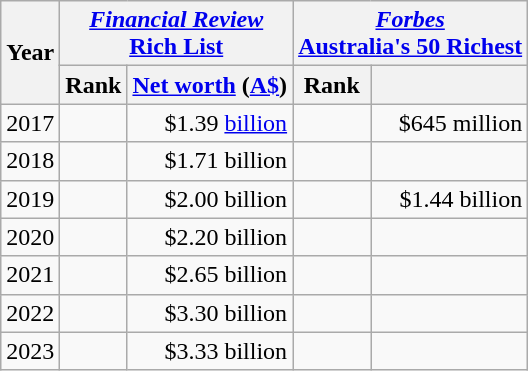<table class="wikitable">
<tr>
<th rowspan=2>Year</th>
<th colspan=2><em><a href='#'>Financial Review</a></em><br><a href='#'>Rich List</a></th>
<th colspan=2><em><a href='#'>Forbes</a></em><br><a href='#'>Australia's 50 Richest</a></th>
</tr>
<tr>
<th>Rank</th>
<th><a href='#'>Net worth</a> (<a href='#'>A$</a>)</th>
<th>Rank</th>
<th></th>
</tr>
<tr>
<td>2017</td>
<td align="center"></td>
<td align="right">$1.39 <a href='#'>billion</a></td>
<td align="center"></td>
<td align="right">$645 million </td>
</tr>
<tr>
<td>2018</td>
<td align="center"></td>
<td align="right">$1.71 billion </td>
<td align="center"></td>
<td align="right"></td>
</tr>
<tr>
<td>2019</td>
<td align="center"></td>
<td align="right">$2.00 billion </td>
<td align="center"></td>
<td align="right">$1.44 billion </td>
</tr>
<tr>
<td>2020</td>
<td align="center"></td>
<td align="right">$2.20 billion </td>
<td align="center"></td>
<td align="right"></td>
</tr>
<tr>
<td>2021</td>
<td align="center"></td>
<td align="right">$2.65 billion </td>
<td align="center"></td>
<td align="right"></td>
</tr>
<tr>
<td>2022</td>
<td align="center"></td>
<td align="right">$3.30 billion </td>
<td align="center"></td>
<td align="right"></td>
</tr>
<tr>
<td>2023</td>
<td align="center"></td>
<td align="right">$3.33 billion </td>
<td align="center"></td>
<td align="right"></td>
</tr>
</table>
